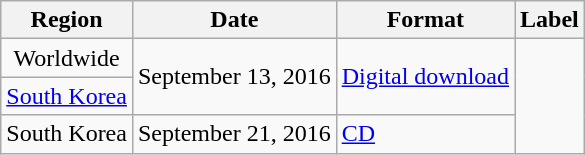<table class="wikitable">
<tr>
<th style="text-align:center;">Region</th>
<th style="text-align:center;">Date</th>
<th style="text-align:center;">Format</th>
<th style="text-align:center;">Label</th>
</tr>
<tr>
<td style="text-align:center;">Worldwide</td>
<td style="text-align:center;" rowspan=2>September 13, 2016</td>
<td rowspan=2><a href='#'>Digital download</a></td>
<td rowspan=3></td>
</tr>
<tr>
<td style="text-align:center;"><a href='#'>South Korea</a></td>
</tr>
<tr>
<td style="text-align:center;">South Korea</td>
<td style="text-align:center;" rowspan=3>September 21, 2016</td>
<td><a href='#'>CD</a></td>
</tr>
</table>
